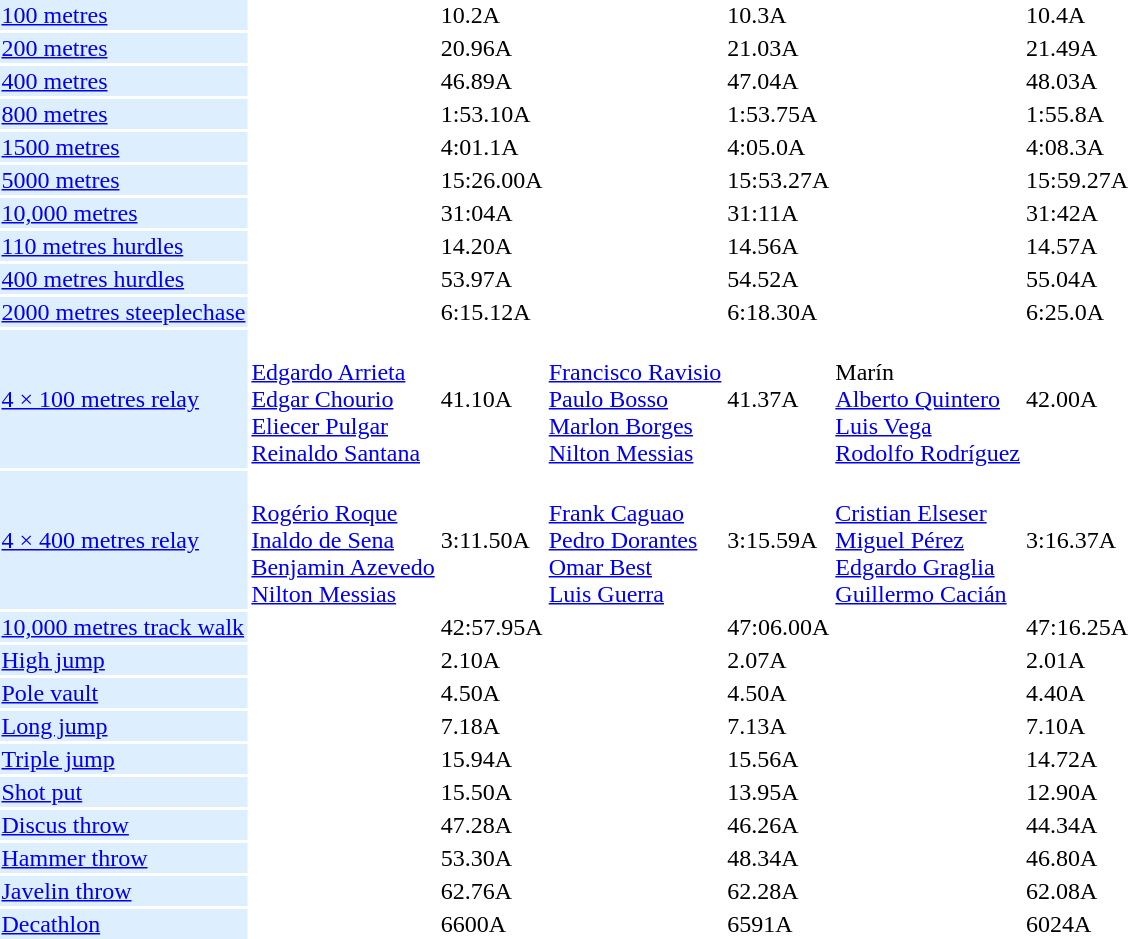<table>
<tr>
<td bgcolor = DDEEFF><a href='#'>100 metres</a></td>
<td></td>
<td>10.2A</td>
<td></td>
<td>10.3A</td>
<td></td>
<td>10.4A</td>
</tr>
<tr>
<td bgcolor = DDEEFF><a href='#'>200 metres</a></td>
<td></td>
<td>20.96A</td>
<td></td>
<td>21.03A</td>
<td></td>
<td>21.49A</td>
</tr>
<tr>
<td bgcolor = DDEEFF><a href='#'>400 metres</a></td>
<td></td>
<td>46.89A</td>
<td></td>
<td>47.04A</td>
<td></td>
<td>48.03A</td>
</tr>
<tr>
<td bgcolor = DDEEFF><a href='#'>800 metres</a></td>
<td></td>
<td>1:53.10A</td>
<td></td>
<td>1:53.75A</td>
<td></td>
<td>1:55.8A</td>
</tr>
<tr>
<td bgcolor = DDEEFF><a href='#'>1500 metres</a></td>
<td></td>
<td>4:01.1A</td>
<td></td>
<td>4:05.0A</td>
<td></td>
<td>4:08.3A</td>
</tr>
<tr>
<td bgcolor = DDEEFF><a href='#'>5000 metres</a></td>
<td></td>
<td>15:26.00A</td>
<td></td>
<td>15:53.27A</td>
<td></td>
<td>15:59.27A</td>
</tr>
<tr>
<td bgcolor = DDEEFF><a href='#'>10,000 metres</a></td>
<td></td>
<td>31:04A</td>
<td></td>
<td>31:11A</td>
<td></td>
<td>31:42A</td>
</tr>
<tr>
<td bgcolor = DDEEFF><a href='#'>110 metres hurdles</a></td>
<td></td>
<td>14.20A</td>
<td></td>
<td>14.56A</td>
<td></td>
<td>14.57A</td>
</tr>
<tr>
<td bgcolor = DDEEFF><a href='#'>400 metres hurdles</a></td>
<td></td>
<td>53.97A</td>
<td></td>
<td>54.52A</td>
<td></td>
<td>55.04A</td>
</tr>
<tr>
<td bgcolor = DDEEFF><a href='#'>2000 metres steeplechase</a></td>
<td></td>
<td>6:15.12A</td>
<td></td>
<td>6:18.30A</td>
<td></td>
<td>6:25.0A</td>
</tr>
<tr>
<td bgcolor = DDEEFF><a href='#'>4 × 100 metres relay</a></td>
<td><br><a href='#'>Edgardo Arrieta</a><br><a href='#'>Edgar Chourio</a><br><a href='#'>Eliecer Pulgar</a><br><a href='#'>Reinaldo Santana</a></td>
<td>41.10A</td>
<td><br><a href='#'>Francisco Ravisio</a><br><a href='#'>Paulo Bosso</a><br><a href='#'>Marlon Borges</a><br><a href='#'>Nilton Messias</a></td>
<td>41.37A</td>
<td><br>Marín<br><a href='#'>Alberto Quintero</a><br><a href='#'>Luis Vega</a><br><a href='#'>Rodolfo Rodríguez</a></td>
<td>42.00A</td>
</tr>
<tr>
<td bgcolor = DDEEFF><a href='#'>4 × 400 metres relay</a></td>
<td><br><a href='#'>Rogério Roque</a><br><a href='#'>Inaldo de Sena</a><br><a href='#'>Benjamin Azevedo</a><br><a href='#'>Nilton Messias</a></td>
<td>3:11.50A</td>
<td><br><a href='#'>Frank Caguao</a><br><a href='#'>Pedro Dorantes</a><br><a href='#'>Omar Best</a><br><a href='#'>Luis Guerra</a></td>
<td>3:15.59A</td>
<td><br><a href='#'>Cristian Elseser</a><br><a href='#'>Miguel Pérez</a><br><a href='#'>Edgardo Graglia</a><br><a href='#'>Guillermo Cacián</a></td>
<td>3:16.37A</td>
</tr>
<tr>
<td bgcolor = DDEEFF><a href='#'>10,000 metres track walk</a></td>
<td></td>
<td>42:57.95A</td>
<td></td>
<td>47:06.00A</td>
<td></td>
<td>47:16.25A</td>
</tr>
<tr>
<td bgcolor = DDEEFF><a href='#'>High jump</a></td>
<td></td>
<td>2.10A</td>
<td></td>
<td>2.07A</td>
<td></td>
<td>2.01A</td>
</tr>
<tr>
<td bgcolor = DDEEFF><a href='#'>Pole vault</a></td>
<td></td>
<td>4.50A</td>
<td></td>
<td>4.50A</td>
<td></td>
<td>4.40A</td>
</tr>
<tr>
<td bgcolor = DDEEFF><a href='#'>Long jump</a></td>
<td></td>
<td>7.18A</td>
<td></td>
<td>7.13A</td>
<td></td>
<td>7.10A</td>
</tr>
<tr>
<td bgcolor = DDEEFF><a href='#'>Triple jump</a></td>
<td></td>
<td>15.94A</td>
<td></td>
<td>15.56A</td>
<td></td>
<td>14.72A</td>
</tr>
<tr>
<td bgcolor = DDEEFF><a href='#'>Shot put</a></td>
<td></td>
<td>15.50A</td>
<td></td>
<td>13.95A</td>
<td></td>
<td>12.90A</td>
</tr>
<tr>
<td bgcolor = DDEEFF><a href='#'>Discus throw</a></td>
<td></td>
<td>47.28A</td>
<td></td>
<td>46.26A</td>
<td></td>
<td>44.34A</td>
</tr>
<tr>
<td bgcolor = DDEEFF><a href='#'>Hammer throw</a></td>
<td></td>
<td>53.30A</td>
<td></td>
<td>48.34A</td>
<td></td>
<td>46.80A</td>
</tr>
<tr>
<td bgcolor = DDEEFF><a href='#'>Javelin throw</a></td>
<td></td>
<td>62.76A</td>
<td></td>
<td>62.28A</td>
<td></td>
<td>62.08A</td>
</tr>
<tr>
<td bgcolor = DDEEFF><a href='#'>Decathlon</a></td>
<td></td>
<td>6600A</td>
<td></td>
<td>6591A</td>
<td></td>
<td>6024A</td>
</tr>
</table>
